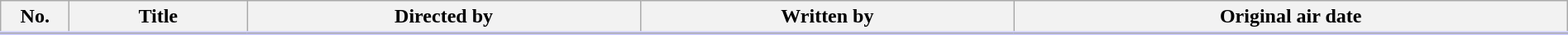<table class="plainrowheaders wikitable" style="width:100%; margin:auto; background:#FFF;">
<tr style="border-bottom: 3px solid #CCF;">
<th style="width:3em;">No.</th>
<th>Title</th>
<th>Directed by</th>
<th>Written by</th>
<th>Original air date</th>
</tr>
<tr>
</tr>
</table>
